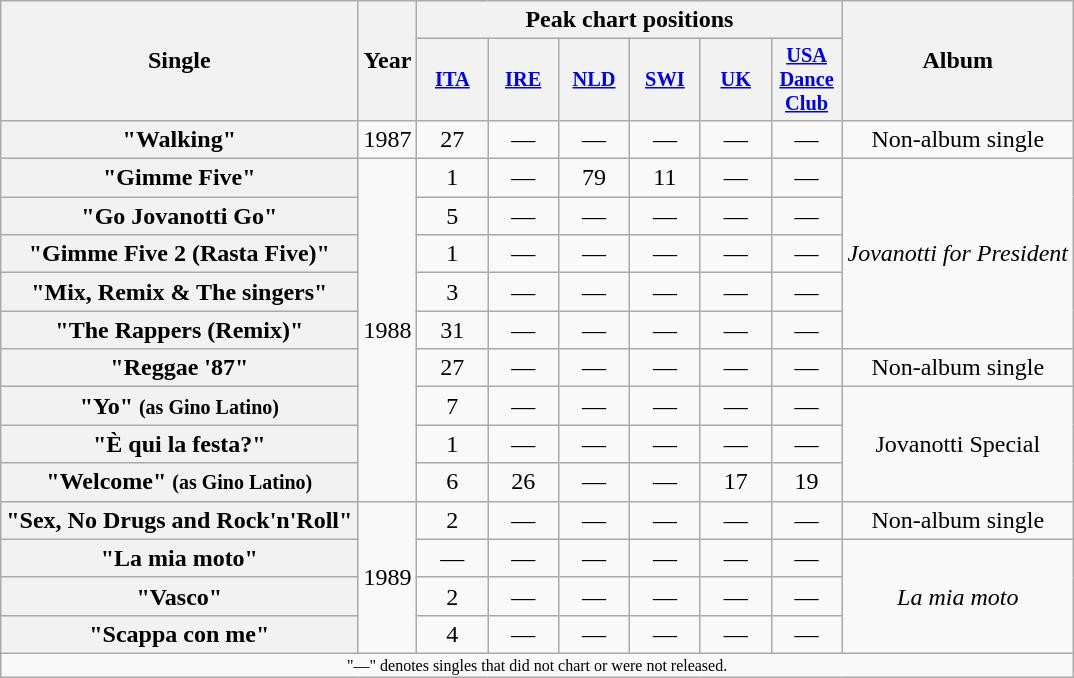<table class="wikitable plainrowheaders" style="text-align:center;" border="1">
<tr>
<th scope="col" rowspan="2">Single</th>
<th scope="col" rowspan="2">Year</th>
<th scope="col" colspan="6">Peak chart positions</th>
<th scope="col" rowspan="2">Album</th>
</tr>
<tr>
<th scope="col" style="width:3em;font-size:85%;"><a href='#'>ITA</a><br></th>
<th scope="col" style="width:3em;font-size:85%;"><a href='#'>IRE</a><br></th>
<th scope="col" style="width:3em;font-size:85%;"><a href='#'>NLD</a><br></th>
<th scope="col" style="width:3em;font-size:85%;"><a href='#'>SWI</a><br></th>
<th scope="col" style="width:3em;font-size:85%;"><a href='#'>UK</a><br></th>
<th scope="col" style="width:3em;font-size:85%;"><a href='#'>USA Dance Club</a><br></th>
</tr>
<tr>
<th scope="row">"Walking"</th>
<td>1987</td>
<td>27</td>
<td>—</td>
<td>—</td>
<td>—</td>
<td>—</td>
<td>—</td>
<td>Non-album single</td>
</tr>
<tr>
<th scope="row">"Gimme Five"</th>
<td rowspan="9">1988</td>
<td>1</td>
<td>—</td>
<td>79</td>
<td>11</td>
<td>—</td>
<td>—</td>
<td rowspan="5"><em>Jovanotti for President</em></td>
</tr>
<tr>
<th scope="row">"Go Jovanotti Go"</th>
<td>5</td>
<td>—</td>
<td>—</td>
<td>—</td>
<td>—</td>
<td>—</td>
</tr>
<tr>
<th scope="row">"Gimme Five 2 (Rasta Five)"</th>
<td>1</td>
<td>—</td>
<td>—</td>
<td>—</td>
<td>—</td>
<td>—</td>
</tr>
<tr>
<th scope="row">"Mix, Remix & The singers"</th>
<td>3</td>
<td>—</td>
<td>—</td>
<td>—</td>
<td>—</td>
<td>—</td>
</tr>
<tr>
<th scope="row">"The Rappers (Remix)"</th>
<td>31</td>
<td>—</td>
<td>—</td>
<td>—</td>
<td>—</td>
<td>—</td>
</tr>
<tr>
<th scope="row">"Reggae '87"</th>
<td>27</td>
<td>—</td>
<td>—</td>
<td>—</td>
<td>—</td>
<td>—</td>
<td rowspan="1">Non-album single</td>
</tr>
<tr>
<th scope="row">"Yo" <small>(as Gino Latino)</small></th>
<td>7</td>
<td>—</td>
<td>—</td>
<td>—</td>
<td>—</td>
<td>—</td>
<td rowspan="3">Jovanotti Special</td>
</tr>
<tr>
<th scope="row">"È qui la festa?"</th>
<td>1</td>
<td>—</td>
<td>—</td>
<td>—</td>
<td>—</td>
<td>—</td>
</tr>
<tr>
<th scope="row">"Welcome" <small>(as Gino Latino)</small></th>
<td>6</td>
<td>26</td>
<td>—</td>
<td>—</td>
<td>17</td>
<td>19</td>
</tr>
<tr>
<th scope="row">"Sex, No Drugs and Rock'n'Roll"</th>
<td rowspan="4">1989</td>
<td>2</td>
<td>—</td>
<td>—</td>
<td>—</td>
<td>—</td>
<td>—</td>
<td rowspan="1">Non-album single</td>
</tr>
<tr>
<th scope="row">"La mia moto"</th>
<td>—</td>
<td>—</td>
<td>—</td>
<td>—</td>
<td>—</td>
<td>—</td>
<td rowspan="3"><em>La mia moto</em></td>
</tr>
<tr>
<th scope="row">"Vasco"</th>
<td>2</td>
<td>—</td>
<td>—</td>
<td>—</td>
<td>—</td>
<td>—</td>
</tr>
<tr>
<th scope="row">"Scappa con me"</th>
<td>4</td>
<td>—</td>
<td>—</td>
<td>—</td>
<td>—</td>
<td>—</td>
</tr>
<tr>
<td align="center" colspan="30" style="font-size:8pt">"—" denotes singles that did not chart or were not released.</td>
</tr>
</table>
